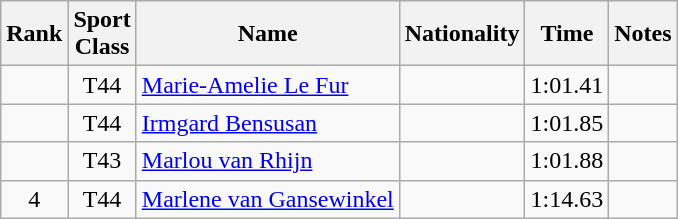<table class="wikitable sortable" style="text-align:center">
<tr>
<th>Rank</th>
<th>Sport<br>Class</th>
<th>Name</th>
<th>Nationality</th>
<th>Time</th>
<th>Notes</th>
</tr>
<tr>
<td></td>
<td>T44</td>
<td align=left><a href='#'>Marie-Amelie Le Fur</a></td>
<td align=left></td>
<td>1:01.41</td>
<td></td>
</tr>
<tr>
<td></td>
<td>T44</td>
<td align=left><a href='#'>Irmgard Bensusan</a></td>
<td align=left></td>
<td>1:01.85</td>
<td></td>
</tr>
<tr>
<td></td>
<td>T43</td>
<td align=left><a href='#'>Marlou van Rhijn</a></td>
<td align=left></td>
<td>1:01.88</td>
<td></td>
</tr>
<tr>
<td>4</td>
<td>T44</td>
<td align=left><a href='#'>Marlene van Gansewinkel</a></td>
<td align=left></td>
<td>1:14.63</td>
<td></td>
</tr>
</table>
